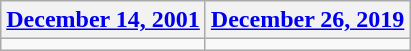<table class=wikitable>
<tr>
<th><a href='#'>December 14, 2001</a></th>
<th><a href='#'>December 26, 2019</a></th>
</tr>
<tr>
<td></td>
<td></td>
</tr>
</table>
